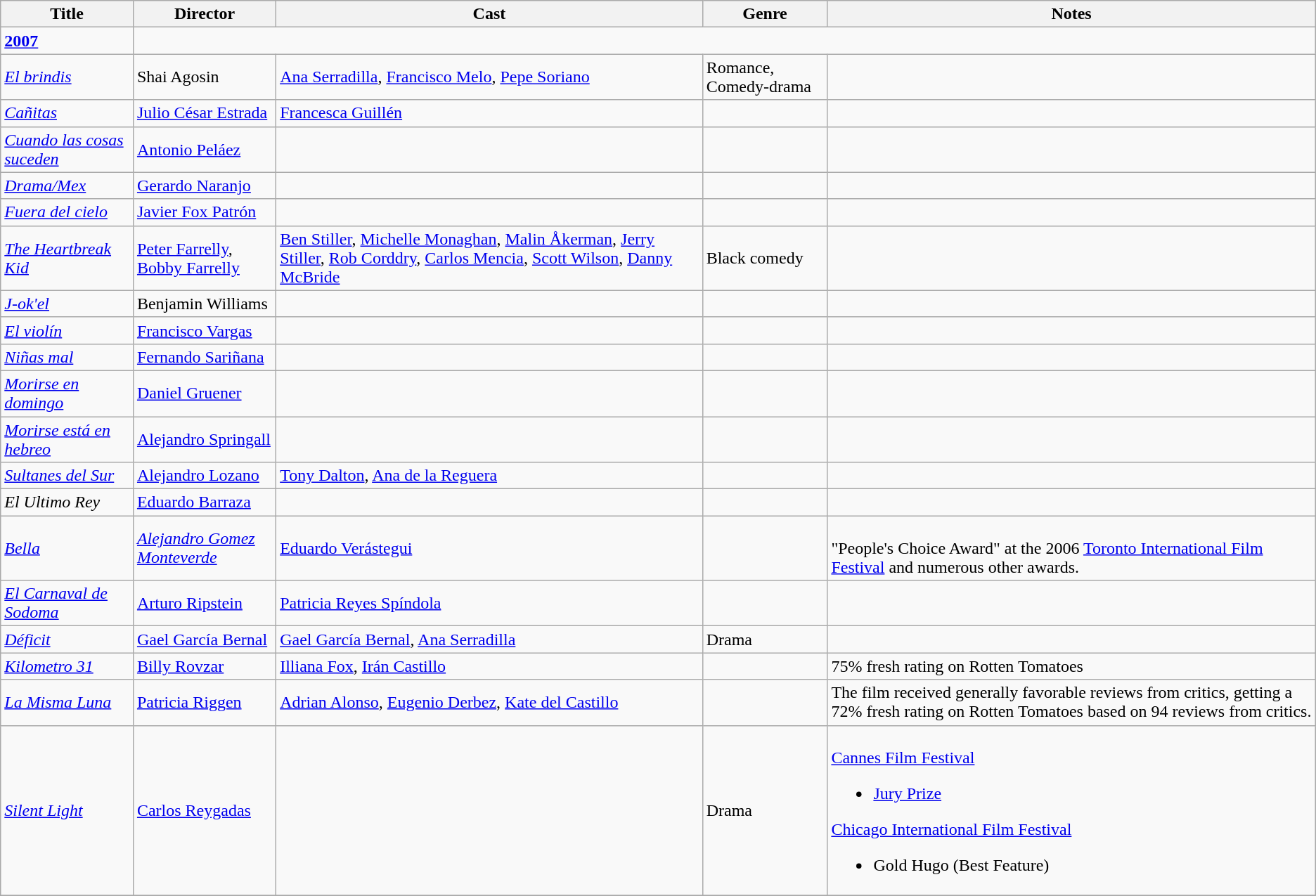<table class="wikitable">
<tr>
<th>Title</th>
<th>Director</th>
<th>Cast</th>
<th>Genre</th>
<th>Notes</th>
</tr>
<tr>
<td><strong><a href='#'>2007</a></strong></td>
</tr>
<tr>
<td><em><a href='#'>El brindis</a></em></td>
<td>Shai Agosin</td>
<td><a href='#'>Ana Serradilla</a>, <a href='#'>Francisco Melo</a>, <a href='#'>Pepe Soriano</a></td>
<td>Romance, Comedy-drama</td>
<td></td>
</tr>
<tr>
<td><em><a href='#'>Cañitas</a></em></td>
<td><a href='#'>Julio César Estrada</a></td>
<td><a href='#'>Francesca Guillén</a></td>
<td></td>
<td></td>
</tr>
<tr>
<td><em><a href='#'>Cuando las cosas suceden</a></em></td>
<td><a href='#'>Antonio Peláez</a></td>
<td></td>
<td></td>
<td></td>
</tr>
<tr>
<td><em><a href='#'>Drama/Mex</a></em></td>
<td><a href='#'>Gerardo Naranjo</a></td>
<td></td>
<td></td>
<td></td>
</tr>
<tr>
<td><em><a href='#'>Fuera del cielo</a></em></td>
<td><a href='#'>Javier Fox Patrón</a></td>
<td></td>
<td></td>
<td></td>
</tr>
<tr>
<td><em><a href='#'>The Heartbreak Kid</a></em></td>
<td><a href='#'>Peter Farrelly</a>, <a href='#'>Bobby Farrelly</a></td>
<td><a href='#'>Ben Stiller</a>, <a href='#'>Michelle Monaghan</a>, <a href='#'>Malin Åkerman</a>, <a href='#'>Jerry Stiller</a>, <a href='#'>Rob Corddry</a>, <a href='#'>Carlos Mencia</a>, <a href='#'>Scott Wilson</a>, <a href='#'>Danny McBride</a></td>
<td>Black comedy</td>
<td></td>
</tr>
<tr>
<td><em><a href='#'>J-ok'el</a></em></td>
<td>Benjamin Williams</td>
<td></td>
<td></td>
<td></td>
</tr>
<tr>
<td><em><a href='#'>El violín</a></em></td>
<td><a href='#'>Francisco Vargas</a></td>
<td></td>
<td></td>
<td></td>
</tr>
<tr los tigres      dx>
<td><em><a href='#'>Niñas mal</a></em></td>
<td><a href='#'>Fernando Sariñana</a></td>
<td></td>
<td></td>
<td></td>
</tr>
<tr>
<td><em><a href='#'>Morirse en domingo</a></em></td>
<td><a href='#'>Daniel Gruener</a></td>
<td></td>
<td></td>
<td></td>
</tr>
<tr>
<td><em><a href='#'>Morirse está en hebreo</a></em></td>
<td><a href='#'>Alejandro Springall</a></td>
<td></td>
<td></td>
<td></td>
</tr>
<tr>
<td><em><a href='#'>Sultanes del Sur</a></em></td>
<td><a href='#'>Alejandro Lozano</a></td>
<td><a href='#'>Tony Dalton</a>, <a href='#'>Ana de la Reguera</a></td>
<td></td>
<td></td>
</tr>
<tr>
<td><em>El Ultimo Rey</em></td>
<td><a href='#'>Eduardo Barraza</a></td>
<td></td>
<td></td>
<td></td>
</tr>
<tr>
<td><em><a href='#'>Bella</a></em></td>
<td><em><a href='#'>Alejandro Gomez Monteverde</a></em></td>
<td><a href='#'>Eduardo Verástegui</a></td>
<td></td>
<td><br>"People's Choice Award" at the 2006 <a href='#'>Toronto International Film Festival</a> and numerous other awards.</td>
</tr>
<tr>
<td><em><a href='#'>El Carnaval de Sodoma</a></em></td>
<td><a href='#'>Arturo Ripstein</a></td>
<td><a href='#'>Patricia Reyes Spíndola</a></td>
<td></td>
<td></td>
</tr>
<tr>
<td><em><a href='#'>Déficit</a></em></td>
<td><a href='#'>Gael García Bernal</a></td>
<td><a href='#'>Gael García Bernal</a>, <a href='#'>Ana Serradilla</a></td>
<td>Drama</td>
<td></td>
</tr>
<tr>
<td><em><a href='#'>Kilometro 31</a></em></td>
<td><a href='#'>Billy Rovzar</a></td>
<td><a href='#'>Illiana Fox</a>, <a href='#'>Irán Castillo</a></td>
<td></td>
<td>75% fresh rating on Rotten Tomatoes</td>
</tr>
<tr>
<td><em><a href='#'>La Misma Luna</a></em></td>
<td><a href='#'>Patricia Riggen</a></td>
<td><a href='#'>Adrian Alonso</a>, <a href='#'>Eugenio Derbez</a>, <a href='#'>Kate del Castillo</a></td>
<td></td>
<td>The film received generally favorable reviews from critics, getting a 72% fresh rating on Rotten Tomatoes based on 94 reviews from critics.</td>
</tr>
<tr>
<td><em><a href='#'>Silent Light</a></em></td>
<td><a href='#'>Carlos Reygadas</a></td>
<td></td>
<td>Drama</td>
<td><br><a href='#'>Cannes Film Festival</a><ul><li><a href='#'>Jury Prize</a></li></ul><a href='#'>Chicago International Film Festival</a><ul><li>Gold Hugo (Best Feature)</li></ul></td>
</tr>
<tr>
</tr>
</table>
